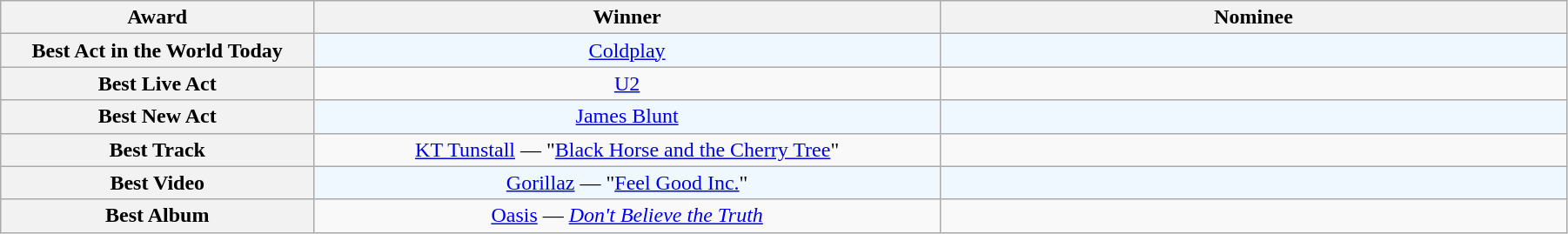<table class="wikitable" rowspan=2 style="text-align: center; width:95%;">
<tr>
<th scope="col" style="width:10%;">Award</th>
<th scope="col" style="width:20%;">Winner</th>
<th scope="col" style="width:20%;">Nominee</th>
</tr>
<tr>
<th scope="row" style="text-align:center">Best Act in the World Today</th>
<td style="background:#F0F8FF"><a href='#'>Coldplay</a></td>
<td style="background:#F0F8FF; font-size: 85%;"></td>
</tr>
<tr>
<th scope="row" style="text-align:center">Best Live Act</th>
<td><a href='#'>U2</a></td>
<td style="font-size: 85%;"></td>
</tr>
<tr>
<th scope="row" style="text-align:center">Best New Act</th>
<td style="background:#F0F8FF"><a href='#'>James Blunt</a></td>
<td style="background:#F0F8FF; font-size: 85%;"></td>
</tr>
<tr>
<th scope="row" style="text-align:center">Best Track</th>
<td><a href='#'>KT Tunstall</a> — "<a href='#'>Black Horse and the Cherry Tree</a>"</td>
<td style="font-size: 85%;"></td>
</tr>
<tr>
<th scope="row" style="text-align:center">Best Video</th>
<td style="background:#F0F8FF"><a href='#'>Gorillaz</a> — "<a href='#'>Feel Good Inc.</a>"</td>
<td style="background:#F0F8FF; font-size: 85%;"></td>
</tr>
<tr>
<th scope="row" style="text-align:center">Best Album</th>
<td><a href='#'>Oasis</a> — <em><a href='#'>Don't Believe the Truth</a></em></td>
<td style="font-size: 85%;"></td>
</tr>
</table>
